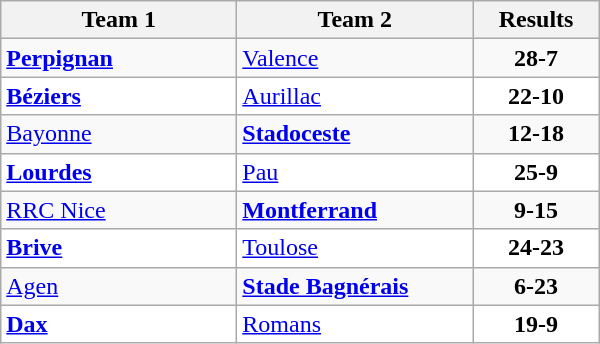<table class="wikitable" width=400>
<tr>
<th>Team 1</th>
<th>Team 2</th>
<th>Results</th>
</tr>
<tr>
<td width=150><strong><a href='#'>Perpignan</a></strong></td>
<td width=150><a href='#'>Valence</a></td>
<td align="center"><strong>28-7</strong></td>
</tr>
<tr bgcolor="white">
<td><strong><a href='#'>Béziers</a></strong></td>
<td><a href='#'>Aurillac</a></td>
<td align="center"><strong>22-10</strong></td>
</tr>
<tr>
<td><a href='#'>Bayonne</a></td>
<td><strong><a href='#'>Stadoceste</a></strong></td>
<td align="center"><strong>12-18</strong></td>
</tr>
<tr bgcolor="white">
<td><strong><a href='#'>Lourdes</a></strong></td>
<td><a href='#'>Pau</a></td>
<td align="center"><strong>25-9</strong></td>
</tr>
<tr>
<td><a href='#'>RRC Nice</a></td>
<td><strong><a href='#'>Montferrand</a></strong></td>
<td align="center"><strong>9-15</strong></td>
</tr>
<tr bgcolor="white">
<td><strong><a href='#'>Brive</a></strong></td>
<td><a href='#'>Toulose</a></td>
<td align="center"><strong>24-23</strong></td>
</tr>
<tr>
<td><a href='#'>Agen</a></td>
<td><strong><a href='#'>Stade Bagnérais</a></strong></td>
<td align="center"><strong>6-23</strong></td>
</tr>
<tr bgcolor="white">
<td><strong><a href='#'>Dax</a></strong></td>
<td><a href='#'>Romans</a></td>
<td align="center"><strong>19-9</strong></td>
</tr>
</table>
